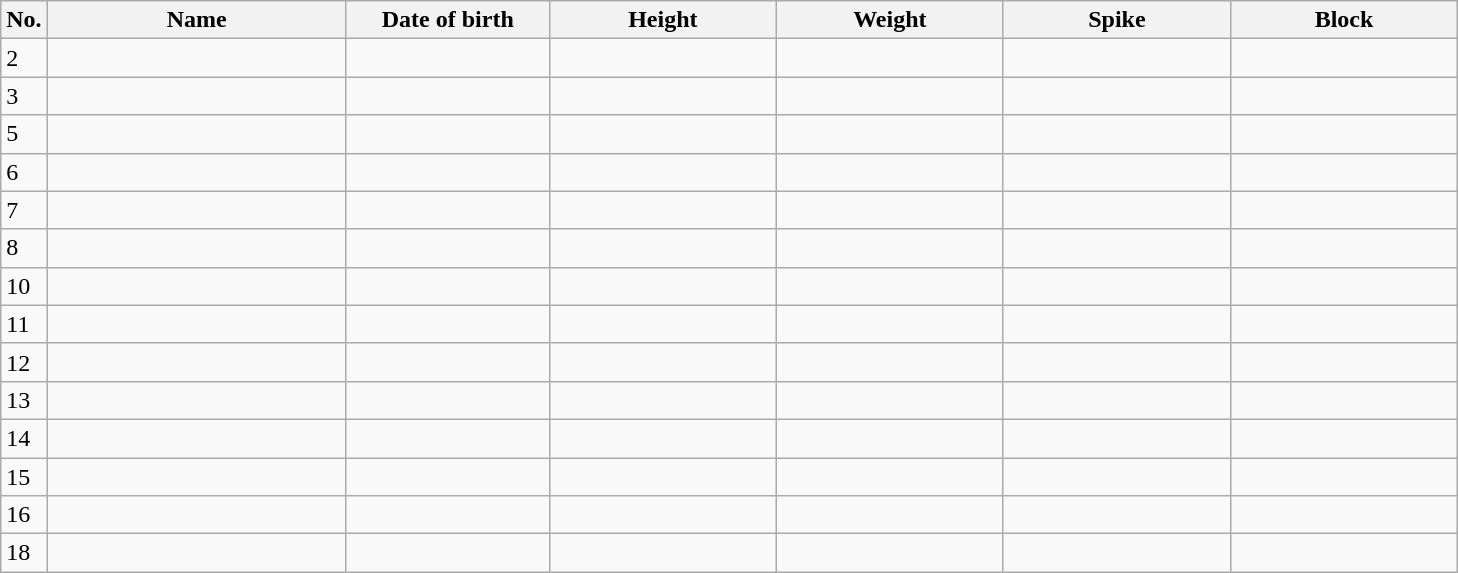<table class=wikitable sortable style=font-size:100%; text-align:center;>
<tr>
<th>No.</th>
<th style=width:12em>Name</th>
<th style=width:8em>Date of birth</th>
<th style=width:9em>Height</th>
<th style=width:9em>Weight</th>
<th style=width:9em>Spike</th>
<th style=width:9em>Block</th>
</tr>
<tr>
<td>2</td>
<td align=left></td>
<td align=right></td>
<td></td>
<td></td>
<td></td>
<td></td>
</tr>
<tr>
<td>3</td>
<td align=left></td>
<td align=right></td>
<td></td>
<td></td>
<td></td>
<td></td>
</tr>
<tr>
<td>5</td>
<td align=left></td>
<td align=right></td>
<td></td>
<td></td>
<td></td>
<td></td>
</tr>
<tr>
<td>6</td>
<td align=left></td>
<td align=right></td>
<td></td>
<td></td>
<td></td>
<td></td>
</tr>
<tr>
<td>7</td>
<td align=left></td>
<td align=right></td>
<td></td>
<td></td>
<td></td>
<td></td>
</tr>
<tr>
<td>8</td>
<td align=left></td>
<td align=right></td>
<td></td>
<td></td>
<td></td>
<td></td>
</tr>
<tr>
<td>10</td>
<td align=left></td>
<td align=right></td>
<td></td>
<td></td>
<td></td>
<td></td>
</tr>
<tr>
<td>11</td>
<td align=left></td>
<td align=right></td>
<td></td>
<td></td>
<td></td>
<td></td>
</tr>
<tr>
<td>12</td>
<td align=left></td>
<td align=right></td>
<td></td>
<td></td>
<td></td>
<td></td>
</tr>
<tr>
<td>13</td>
<td align=left></td>
<td align=right></td>
<td></td>
<td></td>
<td></td>
<td></td>
</tr>
<tr>
<td>14</td>
<td align=left></td>
<td align=right></td>
<td></td>
<td></td>
<td></td>
<td></td>
</tr>
<tr>
<td>15</td>
<td align=left></td>
<td align=right></td>
<td></td>
<td></td>
<td></td>
<td></td>
</tr>
<tr>
<td>16</td>
<td align=left></td>
<td align=right></td>
<td></td>
<td></td>
<td></td>
<td></td>
</tr>
<tr>
<td>18</td>
<td align=left></td>
<td align=right></td>
<td></td>
<td></td>
<td></td>
<td></td>
</tr>
</table>
